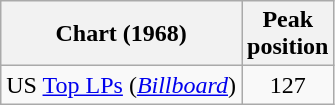<table class="wikitable sortable">
<tr>
<th>Chart (1968)</th>
<th>Peak<br>position</th>
</tr>
<tr>
<td>US <a href='#'>Top LPs</a> (<em><a href='#'>Billboard</a></em>)</td>
<td align="center">127</td>
</tr>
</table>
